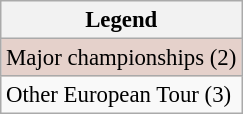<table class="wikitable" style="font-size:95%;">
<tr>
<th>Legend</th>
</tr>
<tr style="background:#e5d1cb;">
<td>Major championships (2)</td>
</tr>
<tr>
<td>Other European Tour (3)</td>
</tr>
</table>
